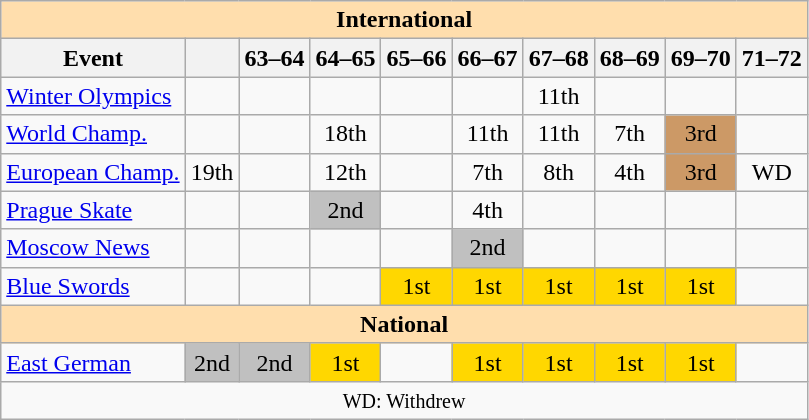<table class="wikitable" style="text-align:center">
<tr>
<th style="background-color: #ffdead; " colspan=10 align=center>International</th>
</tr>
<tr>
<th>Event</th>
<th></th>
<th>63–64</th>
<th>64–65</th>
<th>65–66</th>
<th>66–67</th>
<th>67–68</th>
<th>68–69</th>
<th>69–70</th>
<th>71–72</th>
</tr>
<tr>
<td align=left><a href='#'>Winter Olympics</a></td>
<td></td>
<td></td>
<td></td>
<td></td>
<td></td>
<td>11th</td>
<td></td>
<td></td>
<td></td>
</tr>
<tr>
<td align=left><a href='#'>World Champ.</a></td>
<td></td>
<td></td>
<td>18th</td>
<td></td>
<td>11th</td>
<td>11th</td>
<td>7th</td>
<td bgcolor=cc9966>3rd</td>
<td></td>
</tr>
<tr>
<td align=left><a href='#'>European Champ.</a></td>
<td>19th</td>
<td></td>
<td>12th</td>
<td></td>
<td>7th</td>
<td>8th</td>
<td>4th</td>
<td bgcolor=cc9966>3rd</td>
<td>WD</td>
</tr>
<tr>
<td align=left><a href='#'>Prague Skate</a></td>
<td></td>
<td></td>
<td bgcolor=silver>2nd</td>
<td></td>
<td>4th</td>
<td></td>
<td></td>
<td></td>
<td></td>
</tr>
<tr>
<td align=left><a href='#'>Moscow News</a></td>
<td></td>
<td></td>
<td></td>
<td></td>
<td bgcolor=silver>2nd</td>
<td></td>
<td></td>
<td></td>
<td></td>
</tr>
<tr>
<td align=left><a href='#'>Blue Swords</a></td>
<td></td>
<td></td>
<td></td>
<td bgcolor=gold>1st</td>
<td bgcolor=gold>1st</td>
<td bgcolor=gold>1st</td>
<td bgcolor=gold>1st</td>
<td bgcolor=gold>1st</td>
<td></td>
</tr>
<tr>
<th style="background-color: #ffdead; " colspan=10 align=center>National</th>
</tr>
<tr>
<td align=left><a href='#'>East German</a></td>
<td bgcolor=silver>2nd</td>
<td bgcolor=silver>2nd</td>
<td bgcolor=gold>1st</td>
<td></td>
<td bgcolor=gold>1st</td>
<td bgcolor=gold>1st</td>
<td bgcolor=gold>1st</td>
<td bgcolor=gold>1st</td>
<td></td>
</tr>
<tr>
<td colspan=10 align=center><small> WD: Withdrew </small></td>
</tr>
</table>
